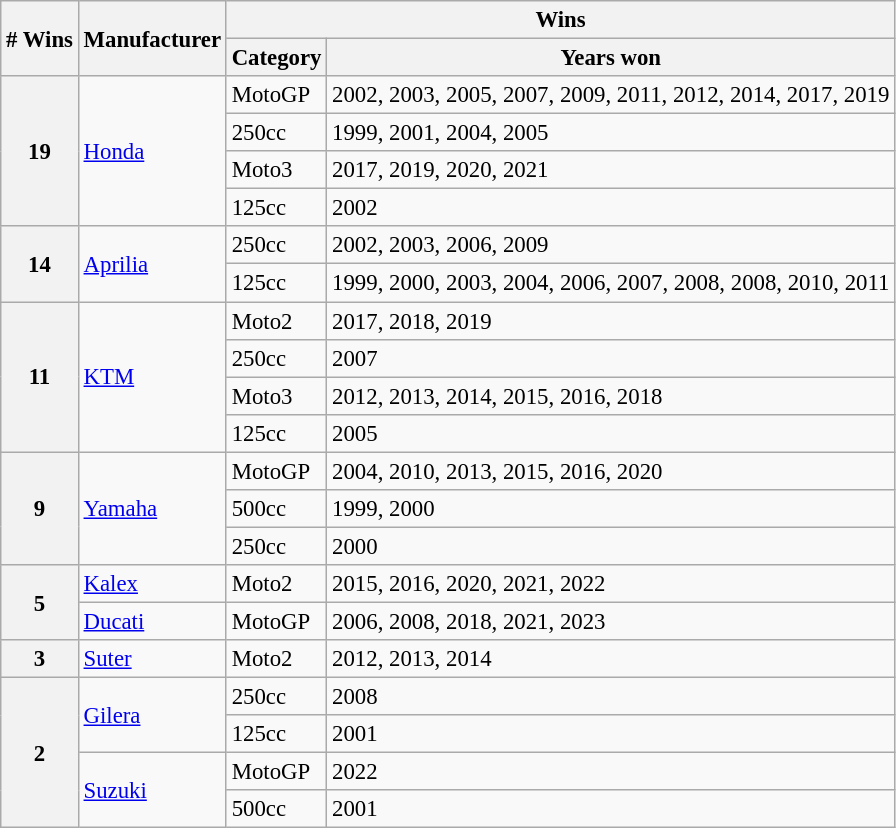<table class="wikitable" style="font-size: 95%;">
<tr>
<th rowspan=2># Wins</th>
<th rowspan=2>Manufacturer</th>
<th colspan=2>Wins</th>
</tr>
<tr>
<th>Category</th>
<th>Years won</th>
</tr>
<tr>
<th rowspan=4>19</th>
<td rowspan=4> <a href='#'>Honda</a></td>
<td>MotoGP</td>
<td>2002, 2003, 2005, 2007, 2009, 2011, 2012, 2014, 2017, 2019</td>
</tr>
<tr>
<td>250cc</td>
<td>1999, 2001, 2004, 2005</td>
</tr>
<tr>
<td>Moto3</td>
<td>2017, 2019, 2020, 2021</td>
</tr>
<tr>
<td>125cc</td>
<td>2002</td>
</tr>
<tr>
<th rowspan=2>14</th>
<td rowspan=2> <a href='#'>Aprilia</a></td>
<td>250cc</td>
<td>2002, 2003, 2006, 2009</td>
</tr>
<tr>
<td>125cc</td>
<td>1999, 2000, 2003, 2004, 2006, 2007, 2008, 2008, 2010, 2011</td>
</tr>
<tr>
<th rowspan=4>11</th>
<td rowspan=4> <a href='#'>KTM</a></td>
<td>Moto2</td>
<td>2017, 2018, 2019</td>
</tr>
<tr>
<td>250cc</td>
<td>2007</td>
</tr>
<tr>
<td>Moto3</td>
<td>2012, 2013, 2014, 2015, 2016, 2018</td>
</tr>
<tr>
<td>125cc</td>
<td>2005</td>
</tr>
<tr>
<th rowspan=3>9</th>
<td rowspan=3> <a href='#'>Yamaha</a></td>
<td>MotoGP</td>
<td>2004, 2010, 2013, 2015, 2016, 2020</td>
</tr>
<tr>
<td>500cc</td>
<td>1999, 2000</td>
</tr>
<tr>
<td>250cc</td>
<td>2000</td>
</tr>
<tr>
<th rowspan=2>5</th>
<td> <a href='#'>Kalex</a></td>
<td>Moto2</td>
<td>2015, 2016, 2020, 2021, 2022</td>
</tr>
<tr>
<td> <a href='#'>Ducati</a></td>
<td>MotoGP</td>
<td>2006, 2008, 2018, 2021, 2023</td>
</tr>
<tr>
<th>3</th>
<td> <a href='#'>Suter</a></td>
<td>Moto2</td>
<td>2012, 2013, 2014</td>
</tr>
<tr>
<th rowspan=5>2</th>
<td rowspan=2> <a href='#'>Gilera</a></td>
<td>250cc</td>
<td>2008</td>
</tr>
<tr>
<td>125cc</td>
<td>2001</td>
</tr>
<tr>
<td rowspan=2> <a href='#'>Suzuki</a></td>
<td>MotoGP</td>
<td>2022</td>
</tr>
<tr>
<td>500cc</td>
<td>2001</td>
</tr>
</table>
